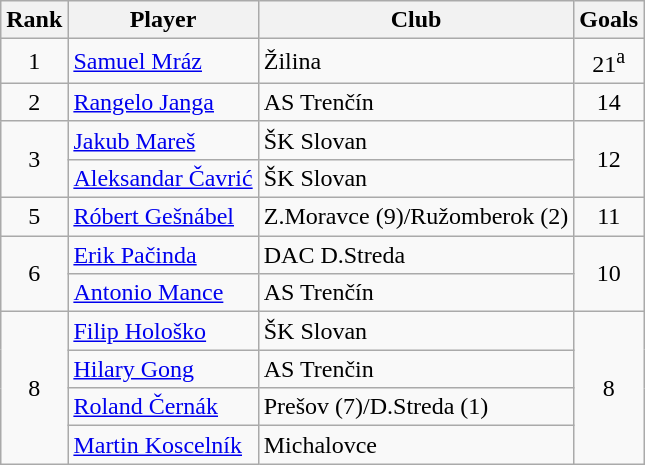<table class="wikitable" style="text-align:center">
<tr>
<th>Rank</th>
<th>Player</th>
<th>Club</th>
<th>Goals</th>
</tr>
<tr>
<td>1</td>
<td align="left"> <a href='#'>Samuel Mráz</a></td>
<td align="left">Žilina</td>
<td>21<sup>a</sup></td>
</tr>
<tr>
<td>2</td>
<td align="left"> <a href='#'>Rangelo Janga</a></td>
<td align="left">AS Trenčín</td>
<td>14</td>
</tr>
<tr>
<td rowspan="2">3</td>
<td align="left"> <a href='#'>Jakub Mareš</a></td>
<td align="left">ŠK Slovan</td>
<td rowspan="2">12</td>
</tr>
<tr>
<td align="left"> <a href='#'>Aleksandar Čavrić</a></td>
<td align="left">ŠK Slovan</td>
</tr>
<tr>
<td>5</td>
<td align="left"> <a href='#'>Róbert Gešnábel</a></td>
<td align="left">Z.Moravce (9)/Ružomberok (2)</td>
<td>11</td>
</tr>
<tr>
<td rowspan="2">6</td>
<td align="left"> <a href='#'>Erik Pačinda</a></td>
<td align="left">DAC D.Streda</td>
<td rowspan="2">10</td>
</tr>
<tr>
<td align="left"> <a href='#'>Antonio Mance</a></td>
<td align="left">AS Trenčín</td>
</tr>
<tr>
<td rowspan="4">8</td>
<td align="left"> <a href='#'>Filip Hološko</a></td>
<td align="left">ŠK Slovan</td>
<td rowspan="4">8</td>
</tr>
<tr>
<td align="left"> <a href='#'>Hilary Gong</a></td>
<td align="left">AS Trenčin</td>
</tr>
<tr>
<td align="left"> <a href='#'>Roland Černák</a></td>
<td align="left">Prešov (7)/D.Streda (1)</td>
</tr>
<tr>
<td align="left"> <a href='#'>Martin Koscelník</a></td>
<td align="left">Michalovce</td>
</tr>
</table>
